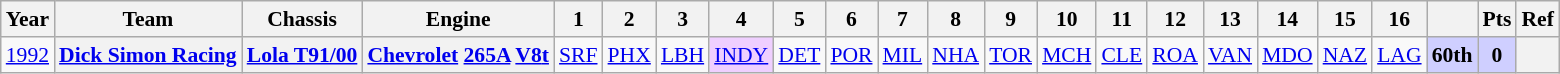<table class="wikitable" style="text-align:center; font-size:90%">
<tr>
<th>Year</th>
<th>Team</th>
<th>Chassis</th>
<th>Engine</th>
<th>1</th>
<th>2</th>
<th>3</th>
<th>4</th>
<th>5</th>
<th>6</th>
<th>7</th>
<th>8</th>
<th>9</th>
<th>10</th>
<th>11</th>
<th>12</th>
<th>13</th>
<th>14</th>
<th>15</th>
<th>16</th>
<th></th>
<th>Pts</th>
<th>Ref</th>
</tr>
<tr>
<td><a href='#'>1992</a></td>
<th><a href='#'>Dick Simon Racing</a></th>
<th><a href='#'>Lola T91/00</a></th>
<th><a href='#'>Chevrolet</a> <a href='#'>265A</a> <a href='#'>V8</a><a href='#'>t</a></th>
<td><a href='#'>SRF</a></td>
<td><a href='#'>PHX</a></td>
<td><a href='#'>LBH</a></td>
<td style="background:#EFCFFF;"><a href='#'>INDY</a><br></td>
<td><a href='#'>DET</a></td>
<td><a href='#'>POR</a></td>
<td><a href='#'>MIL</a></td>
<td><a href='#'>NHA</a></td>
<td><a href='#'>TOR</a></td>
<td><a href='#'>MCH</a></td>
<td><a href='#'>CLE</a></td>
<td><a href='#'>ROA</a></td>
<td><a href='#'>VAN</a></td>
<td><a href='#'>MDO</a></td>
<td><a href='#'>NAZ</a></td>
<td><a href='#'>LAG</a></td>
<th style="background:#CFCFFF;">60th</th>
<th style="background:#CFCFFF;">0</th>
<th></th>
</tr>
</table>
